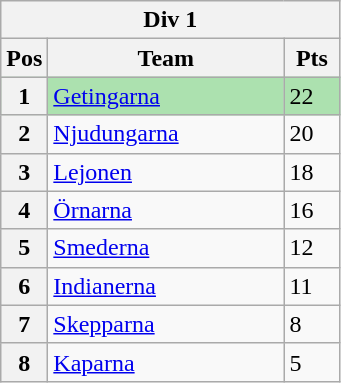<table class="wikitable">
<tr>
<th colspan="3">Div 1</th>
</tr>
<tr>
<th width=20>Pos</th>
<th width=150>Team</th>
<th width=30>Pts</th>
</tr>
<tr style="background:#ACE1AF;">
<th>1</th>
<td><a href='#'>Getingarna</a></td>
<td>22</td>
</tr>
<tr>
<th>2</th>
<td><a href='#'>Njudungarna</a></td>
<td>20</td>
</tr>
<tr>
<th>3</th>
<td><a href='#'>Lejonen</a></td>
<td>18</td>
</tr>
<tr>
<th>4</th>
<td><a href='#'>Örnarna</a></td>
<td>16</td>
</tr>
<tr>
<th>5</th>
<td><a href='#'>Smederna</a></td>
<td>12</td>
</tr>
<tr>
<th>6</th>
<td><a href='#'>Indianerna</a></td>
<td>11</td>
</tr>
<tr>
<th>7</th>
<td><a href='#'>Skepparna</a></td>
<td>8</td>
</tr>
<tr>
<th>8</th>
<td><a href='#'>Kaparna</a></td>
<td>5</td>
</tr>
</table>
